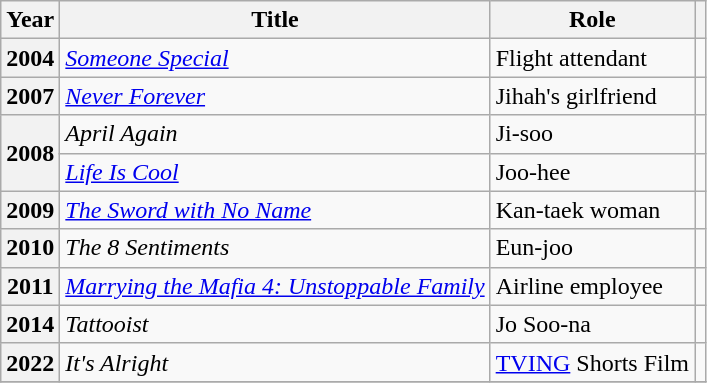<table class="wikitable plainrowheaders sortable">
<tr>
<th scope="col">Year</th>
<th scope="col">Title</th>
<th scope="col">Role</th>
<th scope="col" class="unsortable"></th>
</tr>
<tr>
<th scope="row">2004</th>
<td><em><a href='#'>Someone Special</a></em></td>
<td>Flight attendant</td>
<td style="text-align:center"></td>
</tr>
<tr>
<th scope="row">2007</th>
<td><em><a href='#'>Never Forever</a></em></td>
<td>Jihah's girlfriend</td>
<td style="text-align:center"></td>
</tr>
<tr>
<th scope="row" rowspan="2">2008</th>
<td><em>April Again</em></td>
<td>Ji-soo</td>
<td style="text-align:center"></td>
</tr>
<tr>
<td><em><a href='#'>Life Is Cool</a></em></td>
<td>Joo-hee</td>
<td style="text-align:center"></td>
</tr>
<tr>
<th scope="row">2009</th>
<td><em><a href='#'>The Sword with No Name</a></em></td>
<td>Kan-taek woman</td>
<td style="text-align:center"></td>
</tr>
<tr>
<th scope="row">2010</th>
<td><em>The 8 Sentiments</em> </td>
<td>Eun-joo</td>
<td style="text-align:center"></td>
</tr>
<tr>
<th scope="row">2011</th>
<td><em><a href='#'>Marrying the Mafia 4: Unstoppable Family</a></em></td>
<td>Airline employee</td>
<td style="text-align:center"></td>
</tr>
<tr>
<th scope="row">2014</th>
<td><em>Tattooist</em></td>
<td>Jo Soo-na</td>
<td style="text-align:center"></td>
</tr>
<tr>
<th scope="row">2022</th>
<td><em>It's Alright</em></td>
<td><a href='#'>TVING</a> Shorts Film</td>
<td style="text-align:center"></td>
</tr>
<tr>
</tr>
</table>
